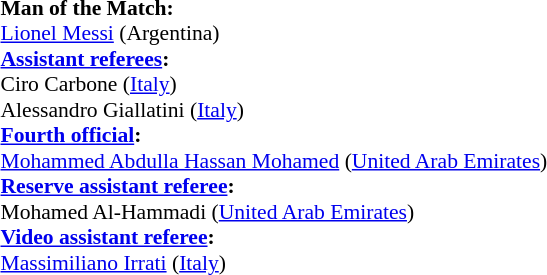<table style="width:100%; font-size:90%;">
<tr>
<td><br><strong>Man of the Match:</strong>
<br><a href='#'>Lionel Messi</a> (Argentina)<br><strong><a href='#'>Assistant referees</a>:</strong>
<br>Ciro Carbone (<a href='#'>Italy</a>)
<br>Alessandro Giallatini (<a href='#'>Italy</a>)
<br><strong><a href='#'>Fourth official</a>:</strong>
<br><a href='#'>Mohammed Abdulla Hassan Mohamed</a> (<a href='#'>United Arab Emirates</a>)
<br><strong><a href='#'>Reserve assistant referee</a>:</strong>
<br>Mohamed Al-Hammadi (<a href='#'>United Arab Emirates</a>)
<br><strong><a href='#'>Video assistant referee</a>:</strong>
<br><a href='#'>Massimiliano Irrati</a> (<a href='#'>Italy</a>)</td>
</tr>
</table>
